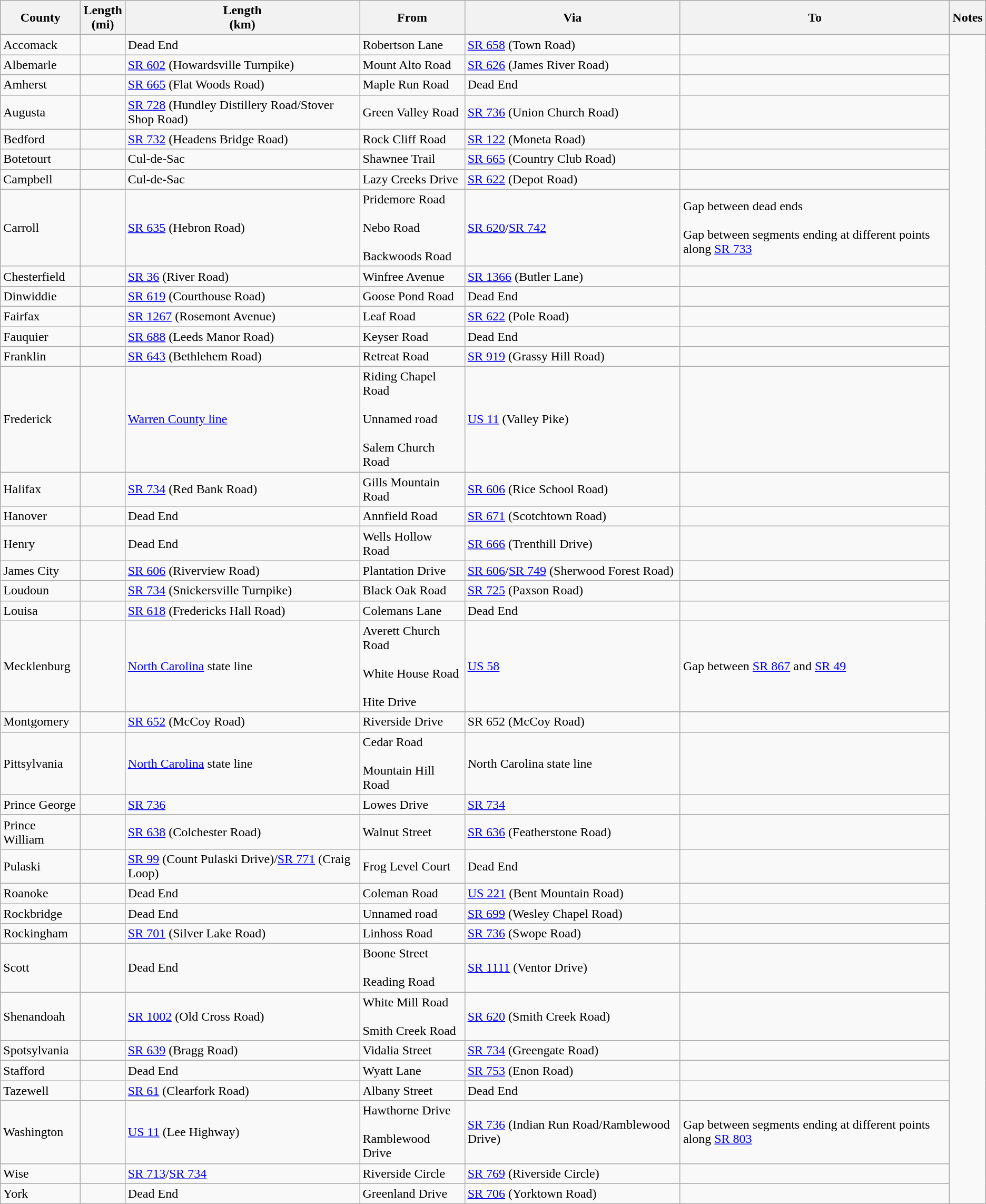<table class="wikitable sortable">
<tr>
<th>County</th>
<th>Length<br>(mi)</th>
<th>Length<br>(km)</th>
<th class="unsortable">From</th>
<th class="unsortable">Via</th>
<th class="unsortable">To</th>
<th class="unsortable">Notes</th>
</tr>
<tr>
<td id="Accomack">Accomack</td>
<td></td>
<td>Dead End</td>
<td>Robertson Lane</td>
<td><a href='#'>SR 658</a> (Town Road)</td>
<td></td>
</tr>
<tr>
<td id="Albemarle">Albemarle</td>
<td></td>
<td><a href='#'>SR 602</a> (Howardsville Turnpike)</td>
<td>Mount Alto Road</td>
<td><a href='#'>SR 626</a> (James River Road)</td>
<td><br>
</td>
</tr>
<tr>
<td id="Amherst">Amherst</td>
<td></td>
<td><a href='#'>SR 665</a> (Flat Woods Road)</td>
<td>Maple Run Road</td>
<td>Dead End</td>
<td><br>
</td>
</tr>
<tr>
<td id="Augusta">Augusta</td>
<td></td>
<td><a href='#'>SR 728</a> (Hundley Distillery Road/Stover Shop Road)</td>
<td>Green Valley Road</td>
<td><a href='#'>SR 736</a> (Union Church Road)</td>
<td><br></td>
</tr>
<tr>
<td id="Bedford">Bedford</td>
<td></td>
<td><a href='#'>SR 732</a> (Headens Bridge Road)</td>
<td>Rock Cliff Road</td>
<td><a href='#'>SR 122</a> (Moneta Road)</td>
<td><br></td>
</tr>
<tr>
<td id="Botetourt">Botetourt</td>
<td></td>
<td>Cul-de-Sac</td>
<td>Shawnee Trail</td>
<td><a href='#'>SR 665</a> (Country Club Road)</td>
<td><br>

</td>
</tr>
<tr>
<td id="Campbell">Campbell</td>
<td></td>
<td>Cul-de-Sac</td>
<td>Lazy Creeks Drive</td>
<td><a href='#'>SR 622</a> (Depot Road)</td>
<td><br></td>
</tr>
<tr>
<td id="Carroll">Carroll</td>
<td></td>
<td><a href='#'>SR 635</a> (Hebron Road)</td>
<td>Pridemore Road<br><br>Nebo Road<br><br>Backwoods Road</td>
<td><a href='#'>SR 620</a>/<a href='#'>SR 742</a></td>
<td>Gap between dead ends<br><br>Gap between segments ending at different points along <a href='#'>SR 733</a><br>
</td>
</tr>
<tr>
<td id="Chesterfield">Chesterfield</td>
<td></td>
<td><a href='#'>SR 36</a> (River Road)</td>
<td>Winfree Avenue</td>
<td><a href='#'>SR 1366</a> (Butler Lane)</td>
<td><br>



</td>
</tr>
<tr>
<td id="Dinwiddie">Dinwiddie</td>
<td></td>
<td><a href='#'>SR 619</a> (Courthouse Road)</td>
<td>Goose Pond Road</td>
<td>Dead End</td>
<td><br></td>
</tr>
<tr>
<td id="Fairfax">Fairfax</td>
<td></td>
<td><a href='#'>SR 1267</a> (Rosemont Avenue)</td>
<td>Leaf Road</td>
<td><a href='#'>SR 622</a> (Pole Road)</td>
<td></td>
</tr>
<tr>
<td id="Fauquier">Fauquier</td>
<td></td>
<td><a href='#'>SR 688</a> (Leeds Manor Road)</td>
<td>Keyser Road</td>
<td>Dead End</td>
<td><br>
</td>
</tr>
<tr>
<td id="Franklin">Franklin</td>
<td></td>
<td><a href='#'>SR 643</a> (Bethlehem Road)</td>
<td>Retreat Road</td>
<td><a href='#'>SR 919</a> (Grassy Hill Road)</td>
<td></td>
</tr>
<tr>
<td id="Frederick">Frederick</td>
<td></td>
<td><a href='#'>Warren County line</a></td>
<td>Riding Chapel Road<br><br>Unnamed road<br><br>Salem Church Road</td>
<td><a href='#'>US 11</a> (Valley Pike)</td>
<td><br>




</td>
</tr>
<tr>
<td id="Halifax">Halifax</td>
<td></td>
<td><a href='#'>SR 734</a> (Red Bank Road)</td>
<td>Gills Mountain Road</td>
<td><a href='#'>SR 606</a> (Rice School Road)</td>
<td></td>
</tr>
<tr>
<td id="Hanover">Hanover</td>
<td></td>
<td>Dead End</td>
<td>Annfield Road</td>
<td><a href='#'>SR 671</a> (Scotchtown Road)</td>
<td><br></td>
</tr>
<tr>
<td id="Henry">Henry</td>
<td></td>
<td>Dead End</td>
<td>Wells Hollow Road</td>
<td><a href='#'>SR 666</a> (Trenthill Drive)</td>
<td><br>
</td>
</tr>
<tr>
<td id="James City">James City</td>
<td></td>
<td><a href='#'>SR 606</a> (Riverview Road)</td>
<td>Plantation Drive</td>
<td><a href='#'>SR 606</a>/<a href='#'>SR 749</a> (Sherwood Forest Road)</td>
<td><br>



</td>
</tr>
<tr>
<td id="Loudoun">Loudoun</td>
<td></td>
<td><a href='#'>SR 734</a> (Snickersville Turnpike)</td>
<td>Black Oak Road</td>
<td><a href='#'>SR 725</a> (Paxson Road)</td>
<td></td>
</tr>
<tr>
<td id="Louisa">Louisa</td>
<td></td>
<td><a href='#'>SR 618</a> (Fredericks Hall Road)</td>
<td>Colemans Lane</td>
<td>Dead End</td>
<td><br>

</td>
</tr>
<tr>
<td id="Mecklenburg">Mecklenburg</td>
<td></td>
<td><a href='#'>North Carolina</a> state line</td>
<td>Averett Church Road<br><br>White House Road<br><br>Hite Drive</td>
<td><a href='#'>US 58</a></td>
<td>Gap between <a href='#'>SR 867</a> and <a href='#'>SR 49</a><br></td>
</tr>
<tr>
<td id="Montgomery">Montgomery</td>
<td></td>
<td><a href='#'>SR 652</a> (McCoy Road)</td>
<td>Riverside Drive</td>
<td>SR 652 (McCoy Road)</td>
<td><br>






</td>
</tr>
<tr>
<td id="Pittsylvania">Pittsylvania</td>
<td></td>
<td><a href='#'>North Carolina</a> state line</td>
<td>Cedar Road<br><br>Mountain Hill Road</td>
<td>North Carolina state line</td>
<td><br>
</td>
</tr>
<tr>
<td id="Prince George">Prince George</td>
<td></td>
<td><a href='#'>SR 736</a></td>
<td>Lowes Drive</td>
<td><a href='#'>SR 734</a></td>
<td></td>
</tr>
<tr>
<td id="Prince William">Prince William</td>
<td></td>
<td><a href='#'>SR 638</a> (Colchester Road)</td>
<td>Walnut Street</td>
<td><a href='#'>SR 636</a> (Featherstone Road)</td>
<td></td>
</tr>
<tr>
<td id="Pulaski">Pulaski</td>
<td></td>
<td><a href='#'>SR 99</a> (Count Pulaski Drive)/<a href='#'>SR 771</a> (Craig Loop)</td>
<td>Frog Level Court</td>
<td>Dead End</td>
<td><br>
</td>
</tr>
<tr>
<td id="Roanoke">Roanoke</td>
<td></td>
<td>Dead End</td>
<td>Coleman Road</td>
<td><a href='#'>US 221</a> (Bent Mountain Road)</td>
<td></td>
</tr>
<tr>
<td id="Rockbridge">Rockbridge</td>
<td></td>
<td>Dead End</td>
<td>Unnamed road</td>
<td><a href='#'>SR 699</a> (Wesley Chapel Road)</td>
<td></td>
</tr>
<tr>
<td id="Rockingham">Rockingham</td>
<td></td>
<td><a href='#'>SR 701</a> (Silver Lake Road)</td>
<td>Linhoss Road</td>
<td><a href='#'>SR 736</a> (Swope Road)</td>
<td><br></td>
</tr>
<tr>
<td id="Scott">Scott</td>
<td></td>
<td>Dead End</td>
<td>Boone Street<br><br>Reading Road</td>
<td><a href='#'>SR 1111</a> (Ventor Drive)</td>
<td></td>
</tr>
<tr>
<td id="Shenandoah">Shenandoah</td>
<td></td>
<td><a href='#'>SR 1002</a> (Old Cross Road)</td>
<td>White Mill Road<br><br>Smith Creek Road</td>
<td><a href='#'>SR 620</a> (Smith Creek Road)</td>
<td><br>
</td>
</tr>
<tr>
<td id="Spotsylvania">Spotsylvania</td>
<td></td>
<td><a href='#'>SR 639</a> (Bragg Road)</td>
<td>Vidalia Street</td>
<td><a href='#'>SR 734</a> (Greengate Road)</td>
<td></td>
</tr>
<tr>
<td id="Stafford">Stafford</td>
<td></td>
<td>Dead End</td>
<td>Wyatt Lane</td>
<td><a href='#'>SR 753</a> (Enon Road)</td>
<td><br>
</td>
</tr>
<tr>
<td id="Tazewell">Tazewell</td>
<td></td>
<td><a href='#'>SR 61</a> (Clearfork Road)</td>
<td>Albany Street</td>
<td>Dead End</td>
<td><br></td>
</tr>
<tr>
<td id="Washington">Washington</td>
<td></td>
<td><a href='#'>US 11</a> (Lee Highway)</td>
<td>Hawthorne Drive<br><br>Ramblewood Drive</td>
<td><a href='#'>SR 736</a> (Indian Run Road/Ramblewood Drive)</td>
<td>Gap between segments ending at different points along <a href='#'>SR 803</a><br></td>
</tr>
<tr>
<td id="Wise">Wise</td>
<td></td>
<td><a href='#'>SR 713</a>/<a href='#'>SR 734</a></td>
<td>Riverside Circle</td>
<td><a href='#'>SR 769</a> (Riverside Circle)</td>
<td><br></td>
</tr>
<tr>
<td id="York">York</td>
<td></td>
<td>Dead End</td>
<td>Greenland Drive</td>
<td><a href='#'>SR 706</a> (Yorktown Road)</td>
<td></td>
</tr>
</table>
